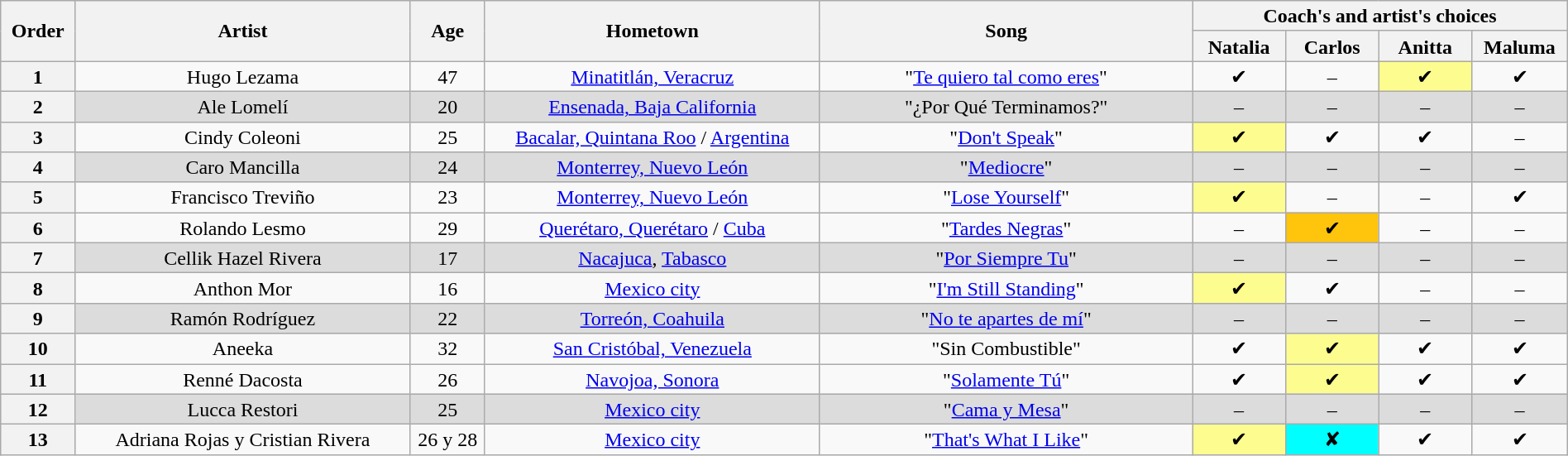<table class="wikitable" style="text-align:center; line-height:17px; width:100%;">
<tr>
<th scope="col" rowspan="2" style="width:04%;">Order</th>
<th scope="col" rowspan="2" style="width:18%;">Artist</th>
<th scope="col" rowspan="2" style="width:04%;">Age</th>
<th scope="col" rowspan="2" style="width:18%;">Hometown</th>
<th scope="col" rowspan="2" style="width:20%;">Song</th>
<th scope="col" colspan="4" style="width:24%;">Coach's and artist's choices</th>
</tr>
<tr>
<th width="5%">Natalia</th>
<th width="5%">Carlos</th>
<th width="5%">Anitta</th>
<th width="5%">Maluma</th>
</tr>
<tr>
<th>1</th>
<td>Hugo Lezama</td>
<td>47</td>
<td><a href='#'>Minatitlán, Veracruz</a></td>
<td>"<a href='#'>Te quiero tal como eres</a>"</td>
<td>✔</td>
<td>–</td>
<td bgcolor="FDFC8F">✔</td>
<td>✔</td>
</tr>
<tr bgcolor="DCDCDC">
<th>2</th>
<td>Ale Lomelí</td>
<td>20</td>
<td><a href='#'>Ensenada, Baja California</a></td>
<td>"¿Por Qué Terminamos?"</td>
<td>–</td>
<td>–</td>
<td>–</td>
<td>–</td>
</tr>
<tr>
<th>3</th>
<td>Cindy Coleoni</td>
<td>25</td>
<td><a href='#'>Bacalar, Quintana Roo</a> / <a href='#'>Argentina</a></td>
<td>"<a href='#'>Don't Speak</a>"</td>
<td bgcolor="FDFC8F">✔</td>
<td>✔</td>
<td>✔</td>
<td>–</td>
</tr>
<tr bgcolor="DCDCDC">
<th>4</th>
<td>Caro Mancilla</td>
<td>24</td>
<td><a href='#'>Monterrey, Nuevo León</a></td>
<td>"<a href='#'>Mediocre</a>"</td>
<td>–</td>
<td>–</td>
<td>–</td>
<td>–</td>
</tr>
<tr>
<th>5</th>
<td>Francisco Treviño</td>
<td>23</td>
<td><a href='#'>Monterrey, Nuevo León</a></td>
<td>"<a href='#'>Lose Yourself</a>"</td>
<td bgcolor="FDFC8F">✔</td>
<td>–</td>
<td>–</td>
<td>✔</td>
</tr>
<tr>
<th>6</th>
<td>Rolando Lesmo</td>
<td>29</td>
<td><a href='#'>Querétaro, Querétaro</a> / <a href='#'>Cuba</a></td>
<td>"<a href='#'>Tardes Negras</a>"</td>
<td>–</td>
<td bgcolor="FFC40C">✔</td>
<td>–</td>
<td>–</td>
</tr>
<tr bgcolor="DCDCDC">
<th>7</th>
<td>Cellik Hazel Rivera</td>
<td>17</td>
<td><a href='#'>Nacajuca</a>, <a href='#'>Tabasco</a></td>
<td>"<a href='#'>Por Siempre Tu</a>"</td>
<td>–</td>
<td>–</td>
<td>–</td>
<td>–</td>
</tr>
<tr>
<th>8</th>
<td>Anthon Mor</td>
<td>16</td>
<td><a href='#'>Mexico city</a></td>
<td>"<a href='#'>I'm Still Standing</a>"</td>
<td bgcolor="FDFC8F">✔</td>
<td>✔</td>
<td>–</td>
<td>–</td>
</tr>
<tr bgcolor="DCDCDC">
<th>9</th>
<td>Ramón Rodríguez</td>
<td>22</td>
<td><a href='#'>Torreón, Coahuila</a></td>
<td>"<a href='#'>No te apartes de mí</a>"</td>
<td>–</td>
<td>–</td>
<td>–</td>
<td>–</td>
</tr>
<tr>
<th>10</th>
<td>Aneeka</td>
<td>32</td>
<td><a href='#'>San Cristóbal, Venezuela</a></td>
<td>"Sin Combustible"</td>
<td>✔</td>
<td bgcolor="FDFC8F">✔</td>
<td>✔</td>
<td>✔</td>
</tr>
<tr>
<th>11</th>
<td>Renné Dacosta</td>
<td>26</td>
<td><a href='#'>Navojoa, Sonora</a></td>
<td>"<a href='#'>Solamente Tú</a>"</td>
<td>✔</td>
<td bgcolor="FDFC8F">✔</td>
<td>✔</td>
<td>✔</td>
</tr>
<tr bgcolor="DCDCDC">
<th>12</th>
<td>Lucca Restori</td>
<td>25</td>
<td><a href='#'>Mexico city</a></td>
<td>"<a href='#'>Cama y Mesa</a>"</td>
<td>–</td>
<td>–</td>
<td>–</td>
<td>–</td>
</tr>
<tr>
<th>13</th>
<td>Adriana Rojas y Cristian Rivera</td>
<td>26 y 28</td>
<td><a href='#'>Mexico city</a></td>
<td>"<a href='#'>That's What I Like</a>"</td>
<td bgcolor="FDFC8F">✔</td>
<td bgcolor="00FFFF">✘</td>
<td>✔</td>
<td>✔</td>
</tr>
</table>
